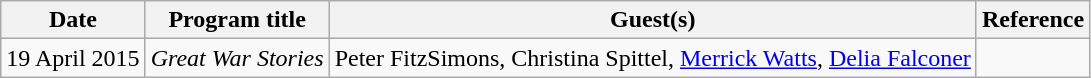<table class="wikitable">
<tr>
<th>Date</th>
<th>Program title</th>
<th>Guest(s)</th>
<th>Reference</th>
</tr>
<tr>
<td>19 April 2015</td>
<td><em>Great War Stories</em></td>
<td>Peter FitzSimons, Christina Spittel, <a href='#'>Merrick Watts</a>, <a href='#'>Delia Falconer</a></td>
<td></td>
</tr>
</table>
